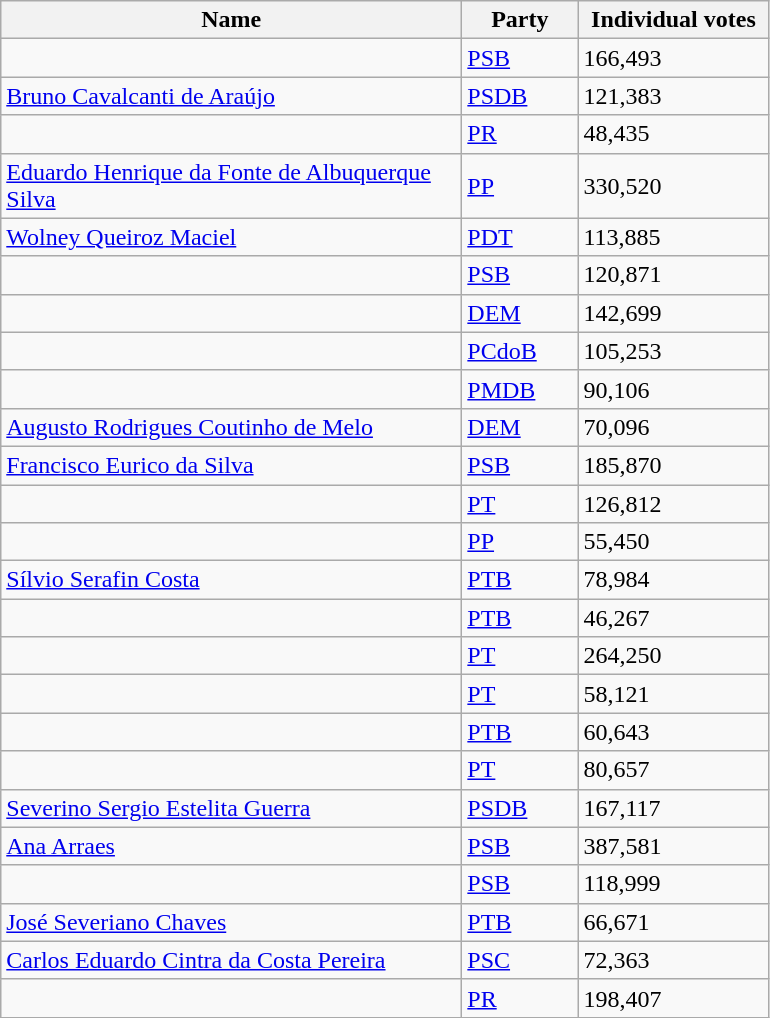<table class="wikitable sortable">
<tr>
<th style="width:300px;">Name</th>
<th style="width:70px;">Party</th>
<th style="width:120px;">Individual votes</th>
</tr>
<tr>
<td></td>
<td><a href='#'>PSB</a></td>
<td>166,493</td>
</tr>
<tr>
<td><a href='#'>Bruno Cavalcanti de Araújo</a></td>
<td><a href='#'>PSDB</a></td>
<td>121,383</td>
</tr>
<tr>
<td></td>
<td><a href='#'>PR</a></td>
<td>48,435</td>
</tr>
<tr>
<td><a href='#'>Eduardo Henrique da Fonte de Albuquerque Silva</a></td>
<td><a href='#'>PP</a></td>
<td>330,520</td>
</tr>
<tr>
<td><a href='#'>Wolney Queiroz Maciel</a></td>
<td><a href='#'>PDT</a></td>
<td>113,885</td>
</tr>
<tr>
<td></td>
<td><a href='#'>PSB</a></td>
<td>120,871</td>
</tr>
<tr>
<td></td>
<td><a href='#'>DEM</a></td>
<td>142,699</td>
</tr>
<tr>
<td></td>
<td><a href='#'>PCdoB</a></td>
<td>105,253</td>
</tr>
<tr>
<td></td>
<td><a href='#'>PMDB</a></td>
<td>90,106</td>
</tr>
<tr>
<td><a href='#'>Augusto Rodrigues Coutinho de Melo</a></td>
<td><a href='#'>DEM</a></td>
<td>70,096</td>
</tr>
<tr>
<td><a href='#'>Francisco Eurico da Silva</a></td>
<td><a href='#'>PSB</a></td>
<td>185,870</td>
</tr>
<tr>
<td></td>
<td><a href='#'>PT</a></td>
<td>126,812</td>
</tr>
<tr>
<td></td>
<td><a href='#'>PP</a></td>
<td>55,450</td>
</tr>
<tr>
<td><a href='#'>Sílvio Serafin Costa</a></td>
<td><a href='#'>PTB</a></td>
<td>78,984</td>
</tr>
<tr>
<td></td>
<td><a href='#'>PTB</a></td>
<td>46,267</td>
</tr>
<tr>
<td></td>
<td><a href='#'>PT</a></td>
<td>264,250</td>
</tr>
<tr>
<td></td>
<td><a href='#'>PT</a></td>
<td>58,121</td>
</tr>
<tr>
<td></td>
<td><a href='#'>PTB</a></td>
<td>60,643</td>
</tr>
<tr>
<td></td>
<td><a href='#'>PT</a></td>
<td>80,657</td>
</tr>
<tr>
<td><a href='#'>Severino Sergio Estelita Guerra</a></td>
<td><a href='#'>PSDB</a></td>
<td>167,117</td>
</tr>
<tr>
<td><a href='#'>Ana Arraes</a></td>
<td><a href='#'>PSB</a></td>
<td>387,581</td>
</tr>
<tr>
<td></td>
<td><a href='#'>PSB</a></td>
<td>118,999</td>
</tr>
<tr>
<td><a href='#'>José Severiano Chaves</a></td>
<td><a href='#'>PTB</a></td>
<td>66,671</td>
</tr>
<tr>
<td><a href='#'>Carlos Eduardo Cintra da Costa Pereira</a></td>
<td><a href='#'>PSC</a></td>
<td>72,363</td>
</tr>
<tr>
<td></td>
<td><a href='#'>PR</a></td>
<td>198,407</td>
</tr>
</table>
